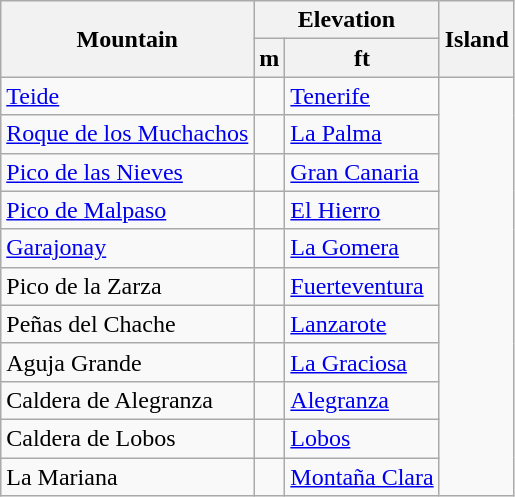<table class="wikitable">
<tr align=left>
<th rowspan=2>Mountain</th>
<th colspan=2>Elevation</th>
<th rowspan=2>Island</th>
</tr>
<tr>
<th>m</th>
<th>ft</th>
</tr>
<tr>
<td><a href='#'>Teide</a></td>
<td></td>
<td><a href='#'>Tenerife</a></td>
</tr>
<tr>
<td><a href='#'>Roque de los Muchachos</a></td>
<td></td>
<td><a href='#'>La Palma</a></td>
</tr>
<tr>
<td><a href='#'>Pico de las Nieves</a></td>
<td></td>
<td><a href='#'>Gran Canaria</a></td>
</tr>
<tr>
<td><a href='#'>Pico de Malpaso</a></td>
<td></td>
<td><a href='#'>El Hierro</a></td>
</tr>
<tr>
<td><a href='#'>Garajonay</a></td>
<td></td>
<td><a href='#'>La Gomera</a></td>
</tr>
<tr>
<td>Pico de la Zarza</td>
<td></td>
<td><a href='#'>Fuerteventura</a></td>
</tr>
<tr>
<td>Peñas del Chache</td>
<td></td>
<td><a href='#'>Lanzarote</a></td>
</tr>
<tr>
<td>Aguja Grande</td>
<td></td>
<td><a href='#'>La Graciosa</a></td>
</tr>
<tr>
<td>Caldera de Alegranza</td>
<td></td>
<td><a href='#'>Alegranza</a></td>
</tr>
<tr>
<td>Caldera de Lobos</td>
<td></td>
<td><a href='#'>Lobos</a></td>
</tr>
<tr>
<td>La Mariana</td>
<td></td>
<td><a href='#'>Montaña Clara</a></td>
</tr>
</table>
